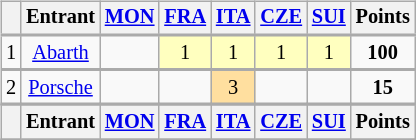<table>
<tr>
<td><br><table class="wikitable" style="font-size: 85%; text-align: center">
<tr valign="top">
<th valign="middle"></th>
<th valign="middle">Entrant</th>
<th><a href='#'>MON</a><br></th>
<th><a href='#'>FRA</a><br></th>
<th><a href='#'>ITA</a><br></th>
<th><a href='#'>CZE</a><br></th>
<th><a href='#'>SUI</a><br></th>
<th valign="middle">Points</th>
</tr>
<tr style="border-top:2px solid #aaaaaa">
<td>1</td>
<td> <a href='#'>Abarth</a></td>
<td></td>
<td style="background:#ffffbf">1</td>
<td style="background:#ffffbf">1</td>
<td style="background:#ffffbf">1</td>
<td style="background:#ffffbf">1</td>
<td><strong>100</strong></td>
</tr>
<tr style="border-top:2px solid #aaaaaa">
<td>2</td>
<td> <a href='#'>Porsche</a></td>
<td></td>
<td></td>
<td style="background:#ffdf9f;">3</td>
<td></td>
<td></td>
<td><strong>15</strong></td>
</tr>
<tr>
</tr>
<tr style="border-top:2px solid #aaaaaa">
<th valign="middle"></th>
<th valign="middle">Entrant</th>
<th><a href='#'>MON</a><br></th>
<th><a href='#'>FRA</a><br></th>
<th><a href='#'>ITA</a><br></th>
<th><a href='#'>CZE</a><br></th>
<th><a href='#'>SUI</a><br></th>
<th valign="middle">Points</th>
</tr>
<tr>
</tr>
</table>
</td>
<td valign="top"><br></td>
</tr>
</table>
